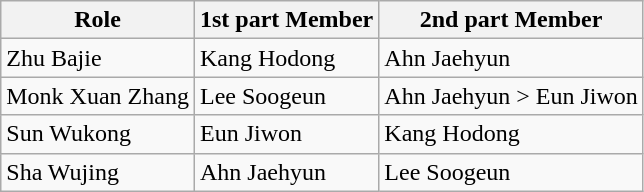<table class=wikitable mw-collapsible>
<tr>
<th>Role</th>
<th>1st part Member</th>
<th>2nd part Member</th>
</tr>
<tr>
<td>Zhu Bajie</td>
<td>Kang Hodong</td>
<td>Ahn Jaehyun</td>
</tr>
<tr>
<td>Monk Xuan Zhang</td>
<td>Lee Soogeun</td>
<td>Ahn Jaehyun > Eun Jiwon</td>
</tr>
<tr>
<td>Sun Wukong</td>
<td>Eun Jiwon</td>
<td>Kang Hodong</td>
</tr>
<tr>
<td>Sha Wujing</td>
<td>Ahn Jaehyun</td>
<td>Lee Soogeun</td>
</tr>
</table>
